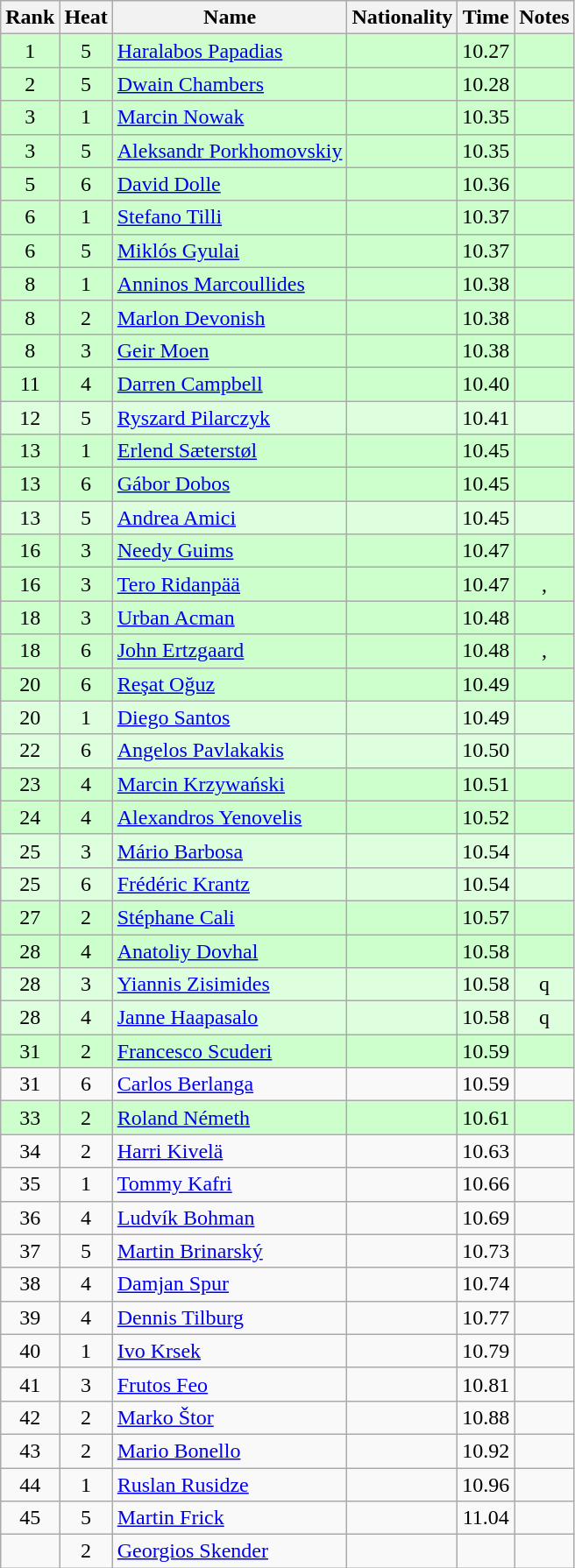<table class="wikitable sortable" style="text-align:center">
<tr>
<th>Rank</th>
<th>Heat</th>
<th>Name</th>
<th>Nationality</th>
<th>Time</th>
<th>Notes</th>
</tr>
<tr bgcolor=ccffcc>
<td>1</td>
<td>5</td>
<td align=left><a href='#'>Haralabos Papadias</a></td>
<td align=left></td>
<td>10.27</td>
<td></td>
</tr>
<tr bgcolor=ccffcc>
<td>2</td>
<td>5</td>
<td align=left><a href='#'>Dwain Chambers</a></td>
<td align=left></td>
<td>10.28</td>
<td></td>
</tr>
<tr bgcolor=ccffcc>
<td>3</td>
<td>1</td>
<td align=left><a href='#'>Marcin Nowak</a></td>
<td align=left></td>
<td>10.35</td>
<td></td>
</tr>
<tr bgcolor=ccffcc>
<td>3</td>
<td>5</td>
<td align=left><a href='#'>Aleksandr Porkhomovskiy</a></td>
<td align=left></td>
<td>10.35</td>
<td></td>
</tr>
<tr bgcolor=ccffcc>
<td>5</td>
<td>6</td>
<td align=left><a href='#'>David Dolle</a></td>
<td align=left></td>
<td>10.36</td>
<td></td>
</tr>
<tr bgcolor=ccffcc>
<td>6</td>
<td>1</td>
<td align=left><a href='#'>Stefano Tilli</a></td>
<td align=left></td>
<td>10.37</td>
<td></td>
</tr>
<tr bgcolor=ccffcc>
<td>6</td>
<td>5</td>
<td align=left><a href='#'>Miklós Gyulai</a></td>
<td align=left></td>
<td>10.37</td>
<td></td>
</tr>
<tr bgcolor=ccffcc>
<td>8</td>
<td>1</td>
<td align=left><a href='#'>Anninos Marcoullides</a></td>
<td align=left></td>
<td>10.38</td>
<td></td>
</tr>
<tr bgcolor=ccffcc>
<td>8</td>
<td>2</td>
<td align=left><a href='#'>Marlon Devonish</a></td>
<td align=left></td>
<td>10.38</td>
<td></td>
</tr>
<tr bgcolor=ccffcc>
<td>8</td>
<td>3</td>
<td align=left><a href='#'>Geir Moen</a></td>
<td align=left></td>
<td>10.38</td>
<td></td>
</tr>
<tr bgcolor=ccffcc>
<td>11</td>
<td>4</td>
<td align=left><a href='#'>Darren Campbell</a></td>
<td align=left></td>
<td>10.40</td>
<td></td>
</tr>
<tr bgcolor=ddffdd>
<td>12</td>
<td>5</td>
<td align=left><a href='#'>Ryszard Pilarczyk</a></td>
<td align=left></td>
<td>10.41</td>
<td></td>
</tr>
<tr bgcolor=ccffcc>
<td>13</td>
<td>1</td>
<td align=left><a href='#'>Erlend Sæterstøl</a></td>
<td align=left></td>
<td>10.45</td>
<td></td>
</tr>
<tr bgcolor=ccffcc>
<td>13</td>
<td>6</td>
<td align=left><a href='#'>Gábor Dobos</a></td>
<td align=left></td>
<td>10.45</td>
<td></td>
</tr>
<tr bgcolor=ddffdd>
<td>13</td>
<td>5</td>
<td align=left><a href='#'>Andrea Amici</a></td>
<td align=left></td>
<td>10.45</td>
<td></td>
</tr>
<tr bgcolor=ccffcc>
<td>16</td>
<td>3</td>
<td align=left><a href='#'>Needy Guims</a></td>
<td align=left></td>
<td>10.47</td>
<td></td>
</tr>
<tr bgcolor=ccffcc>
<td>16</td>
<td>3</td>
<td align=left><a href='#'>Tero Ridanpää</a></td>
<td align=left></td>
<td>10.47</td>
<td>, </td>
</tr>
<tr bgcolor=ccffcc>
<td>18</td>
<td>3</td>
<td align=left><a href='#'>Urban Acman</a></td>
<td align=left></td>
<td>10.48</td>
<td></td>
</tr>
<tr bgcolor=ccffcc>
<td>18</td>
<td>6</td>
<td align=left><a href='#'>John Ertzgaard</a></td>
<td align=left></td>
<td>10.48</td>
<td>, </td>
</tr>
<tr bgcolor=ccffcc>
<td>20</td>
<td>6</td>
<td align=left><a href='#'>Reşat Oğuz</a></td>
<td align=left></td>
<td>10.49</td>
<td></td>
</tr>
<tr bgcolor=ddffdd>
<td>20</td>
<td>1</td>
<td align=left><a href='#'>Diego Santos</a></td>
<td align=left></td>
<td>10.49</td>
<td></td>
</tr>
<tr bgcolor=ddffdd>
<td>22</td>
<td>6</td>
<td align=left><a href='#'>Angelos Pavlakakis</a></td>
<td align=left></td>
<td>10.50</td>
<td></td>
</tr>
<tr bgcolor=ccffcc>
<td>23</td>
<td>4</td>
<td align=left><a href='#'>Marcin Krzywański</a></td>
<td align=left></td>
<td>10.51</td>
<td></td>
</tr>
<tr bgcolor=ccffcc>
<td>24</td>
<td>4</td>
<td align=left><a href='#'>Alexandros Yenovelis</a></td>
<td align=left></td>
<td>10.52</td>
<td></td>
</tr>
<tr bgcolor=ddffdd>
<td>25</td>
<td>3</td>
<td align=left><a href='#'>Mário Barbosa</a></td>
<td align="left"></td>
<td>10.54</td>
<td></td>
</tr>
<tr bgcolor=ddffdd>
<td>25</td>
<td>6</td>
<td align=left><a href='#'>Frédéric Krantz</a></td>
<td align=left></td>
<td>10.54</td>
<td></td>
</tr>
<tr bgcolor=ccffcc>
<td>27</td>
<td>2</td>
<td align=left><a href='#'>Stéphane Cali</a></td>
<td align=left></td>
<td>10.57</td>
<td></td>
</tr>
<tr bgcolor=ccffcc>
<td>28</td>
<td>4</td>
<td align=left><a href='#'>Anatoliy Dovhal</a></td>
<td align=left></td>
<td>10.58</td>
<td></td>
</tr>
<tr bgcolor=ddffdd>
<td>28</td>
<td>3</td>
<td align=left><a href='#'>Yiannis Zisimides</a></td>
<td align=left></td>
<td>10.58</td>
<td>q</td>
</tr>
<tr bgcolor=ddffdd>
<td>28</td>
<td>4</td>
<td align=left><a href='#'>Janne Haapasalo</a></td>
<td align=left></td>
<td>10.58</td>
<td>q</td>
</tr>
<tr bgcolor=ccffcc>
<td>31</td>
<td>2</td>
<td align=left><a href='#'>Francesco Scuderi</a></td>
<td align=left></td>
<td>10.59</td>
<td></td>
</tr>
<tr>
<td>31</td>
<td>6</td>
<td align=left><a href='#'>Carlos Berlanga</a></td>
<td align=left></td>
<td>10.59</td>
<td></td>
</tr>
<tr bgcolor=ccffcc>
<td>33</td>
<td>2</td>
<td align=left><a href='#'>Roland Németh</a></td>
<td align=left></td>
<td>10.61</td>
<td></td>
</tr>
<tr>
<td>34</td>
<td>2</td>
<td align=left><a href='#'>Harri Kivelä</a></td>
<td align=left></td>
<td>10.63</td>
<td></td>
</tr>
<tr>
<td>35</td>
<td>1</td>
<td align=left><a href='#'>Tommy Kafri</a></td>
<td align=left></td>
<td>10.66</td>
<td></td>
</tr>
<tr>
<td>36</td>
<td>4</td>
<td align=left><a href='#'>Ludvík Bohman</a></td>
<td align=left></td>
<td>10.69</td>
<td></td>
</tr>
<tr>
<td>37</td>
<td>5</td>
<td align=left><a href='#'>Martin Brinarský</a></td>
<td align=left></td>
<td>10.73</td>
<td></td>
</tr>
<tr>
<td>38</td>
<td>4</td>
<td align=left><a href='#'>Damjan Spur</a></td>
<td align=left></td>
<td>10.74</td>
<td></td>
</tr>
<tr>
<td>39</td>
<td>4</td>
<td align=left><a href='#'>Dennis Tilburg</a></td>
<td align=left></td>
<td>10.77</td>
<td></td>
</tr>
<tr>
<td>40</td>
<td>1</td>
<td align=left><a href='#'>Ivo Krsek</a></td>
<td align=left></td>
<td>10.79</td>
<td></td>
</tr>
<tr>
<td>41</td>
<td>3</td>
<td align=left><a href='#'>Frutos Feo</a></td>
<td align=left></td>
<td>10.81</td>
<td></td>
</tr>
<tr>
<td>42</td>
<td>2</td>
<td align=left><a href='#'>Marko Štor</a></td>
<td align=left></td>
<td>10.88</td>
<td></td>
</tr>
<tr>
<td>43</td>
<td>2</td>
<td align=left><a href='#'>Mario Bonello</a></td>
<td align=left></td>
<td>10.92</td>
<td></td>
</tr>
<tr>
<td>44</td>
<td>1</td>
<td align=left><a href='#'>Ruslan Rusidze</a></td>
<td align=left></td>
<td>10.96</td>
<td></td>
</tr>
<tr>
<td>45</td>
<td>5</td>
<td align=left><a href='#'>Martin Frick</a></td>
<td align=left></td>
<td>11.04</td>
<td></td>
</tr>
<tr>
<td></td>
<td>2</td>
<td align=left><a href='#'>Georgios Skender</a></td>
<td align=left></td>
<td></td>
<td></td>
</tr>
</table>
